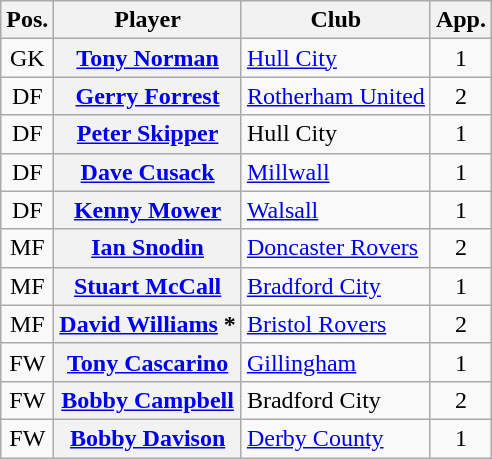<table class="wikitable plainrowheaders" style="text-align: left">
<tr>
<th scope=col>Pos.</th>
<th scope=col>Player</th>
<th scope=col>Club</th>
<th scope=col>App.</th>
</tr>
<tr>
<td style=text-align:center>GK</td>
<th scope=row><a href='#'>Tony Norman</a></th>
<td><a href='#'>Hull City</a></td>
<td style=text-align:center>1</td>
</tr>
<tr>
<td style=text-align:center>DF</td>
<th scope=row><a href='#'>Gerry Forrest</a></th>
<td><a href='#'>Rotherham United</a></td>
<td style=text-align:center>2</td>
</tr>
<tr>
<td style=text-align:center>DF</td>
<th scope=row><a href='#'>Peter Skipper</a></th>
<td>Hull City</td>
<td style=text-align:center>1</td>
</tr>
<tr>
<td style=text-align:center>DF</td>
<th scope=row><a href='#'>Dave Cusack</a></th>
<td><a href='#'>Millwall</a></td>
<td style=text-align:center>1</td>
</tr>
<tr>
<td style=text-align:center>DF</td>
<th scope=row><a href='#'>Kenny Mower</a></th>
<td><a href='#'>Walsall</a></td>
<td style=text-align:center>1</td>
</tr>
<tr>
<td style=text-align:center>MF</td>
<th scope=row><a href='#'>Ian Snodin</a></th>
<td><a href='#'>Doncaster Rovers</a></td>
<td style=text-align:center>2</td>
</tr>
<tr>
<td style=text-align:center>MF</td>
<th scope=row><a href='#'>Stuart McCall</a></th>
<td><a href='#'>Bradford City</a></td>
<td style=text-align:center>1</td>
</tr>
<tr>
<td style=text-align:center>MF</td>
<th scope=row><a href='#'>David Williams</a> *</th>
<td><a href='#'>Bristol Rovers</a></td>
<td style=text-align:center>2</td>
</tr>
<tr>
<td style=text-align:center>FW</td>
<th scope=row><a href='#'>Tony Cascarino</a></th>
<td><a href='#'>Gillingham</a></td>
<td style=text-align:center>1</td>
</tr>
<tr>
<td style=text-align:center>FW</td>
<th scope=row><a href='#'>Bobby Campbell</a></th>
<td>Bradford City</td>
<td style=text-align:center>2</td>
</tr>
<tr>
<td style=text-align:center>FW</td>
<th scope=row><a href='#'>Bobby Davison</a></th>
<td><a href='#'>Derby County</a></td>
<td style=text-align:center>1</td>
</tr>
</table>
